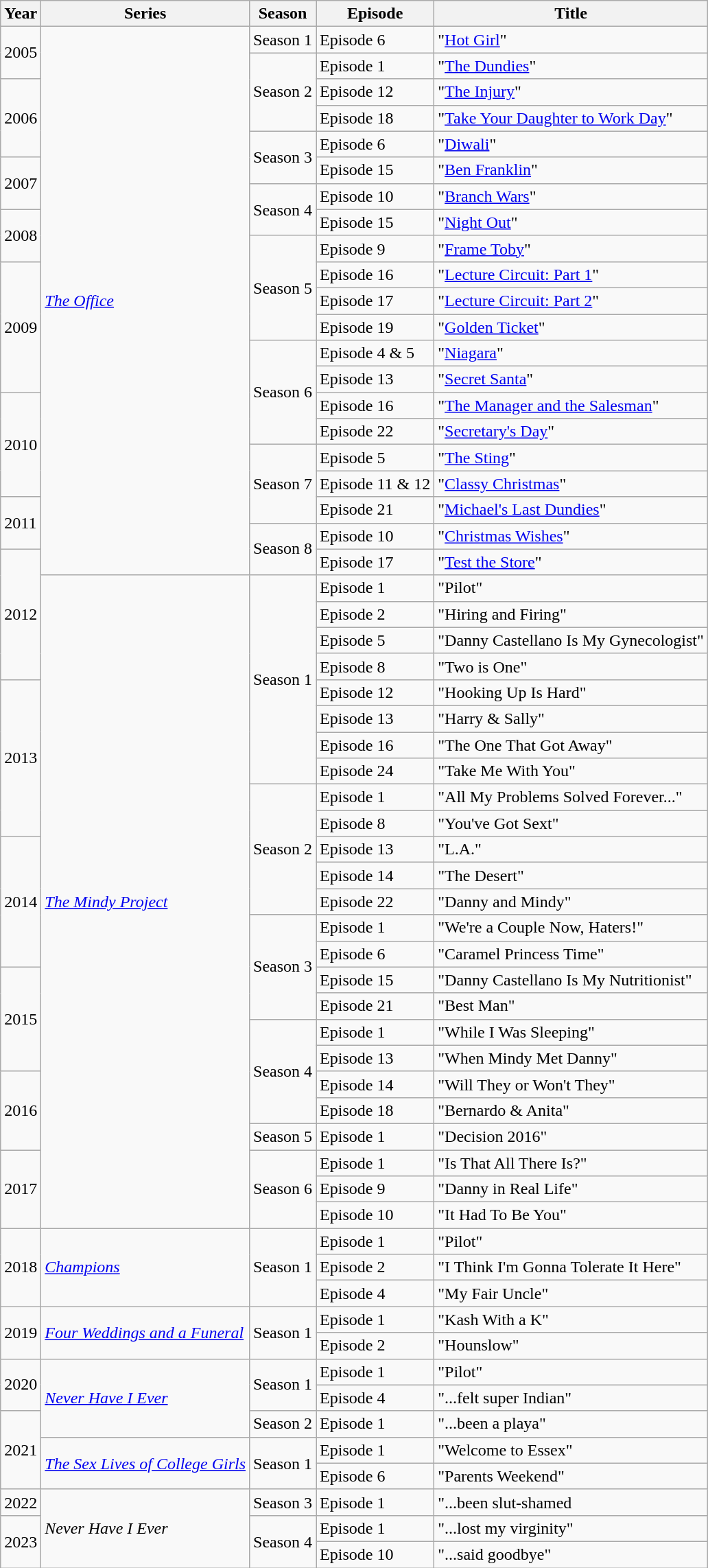<table class="wikitable sortable">
<tr>
<th>Year</th>
<th>Series</th>
<th>Season</th>
<th>Episode</th>
<th>Title</th>
</tr>
<tr>
<td rowspan="2">2005</td>
<td rowspan="21"><em><a href='#'>The Office</a></em></td>
<td>Season 1</td>
<td>Episode 6</td>
<td>"<a href='#'>Hot Girl</a>"</td>
</tr>
<tr>
<td rowspan="3">Season 2</td>
<td>Episode 1</td>
<td>"<a href='#'>The Dundies</a>"</td>
</tr>
<tr>
<td rowspan=3>2006</td>
<td>Episode 12</td>
<td>"<a href='#'>The Injury</a>"</td>
</tr>
<tr>
<td>Episode 18</td>
<td>"<a href='#'>Take Your Daughter to Work Day</a>"</td>
</tr>
<tr>
<td rowspan=2>Season 3</td>
<td>Episode 6</td>
<td>"<a href='#'>Diwali</a>"</td>
</tr>
<tr>
<td rowspan=2>2007</td>
<td>Episode 15</td>
<td>"<a href='#'>Ben Franklin</a>"</td>
</tr>
<tr>
<td rowspan=2>Season 4</td>
<td>Episode 10</td>
<td>"<a href='#'>Branch Wars</a>"</td>
</tr>
<tr>
<td rowspan=2>2008</td>
<td>Episode 15</td>
<td>"<a href='#'>Night Out</a>"</td>
</tr>
<tr>
<td rowspan=4>Season 5</td>
<td>Episode 9</td>
<td>"<a href='#'>Frame Toby</a>"</td>
</tr>
<tr>
<td rowspan=5>2009</td>
<td>Episode 16</td>
<td>"<a href='#'>Lecture Circuit: Part 1</a>"</td>
</tr>
<tr>
<td>Episode 17</td>
<td>"<a href='#'>Lecture Circuit: Part 2</a>"</td>
</tr>
<tr>
<td>Episode 19</td>
<td>"<a href='#'>Golden Ticket</a>"</td>
</tr>
<tr>
<td rowspan=4>Season 6</td>
<td>Episode 4 & 5</td>
<td>"<a href='#'>Niagara</a>"</td>
</tr>
<tr>
<td>Episode 13</td>
<td>"<a href='#'>Secret Santa</a>"</td>
</tr>
<tr>
<td rowspan=4>2010</td>
<td>Episode 16</td>
<td>"<a href='#'>The Manager and the Salesman</a>"</td>
</tr>
<tr>
<td>Episode 22</td>
<td>"<a href='#'>Secretary's Day</a>"</td>
</tr>
<tr>
<td rowspan=3>Season 7</td>
<td>Episode 5</td>
<td>"<a href='#'>The Sting</a>"</td>
</tr>
<tr>
<td>Episode 11 & 12</td>
<td>"<a href='#'>Classy Christmas</a>"</td>
</tr>
<tr>
<td rowspan=2>2011</td>
<td>Episode 21</td>
<td>"<a href='#'>Michael's Last Dundies</a>"</td>
</tr>
<tr>
<td rowspan=2>Season 8</td>
<td>Episode 10</td>
<td>"<a href='#'>Christmas Wishes</a>"</td>
</tr>
<tr>
<td rowspan=5>2012</td>
<td>Episode 17</td>
<td>"<a href='#'>Test the Store</a>"</td>
</tr>
<tr>
<td rowspan=25><em><a href='#'>The Mindy Project</a></em></td>
<td rowspan=8>Season 1</td>
<td>Episode 1</td>
<td>"Pilot"</td>
</tr>
<tr>
<td>Episode 2</td>
<td>"Hiring and Firing"</td>
</tr>
<tr>
<td>Episode 5</td>
<td>"Danny Castellano Is My Gynecologist"</td>
</tr>
<tr>
<td>Episode 8</td>
<td>"Two is One"</td>
</tr>
<tr>
<td rowspan=6>2013</td>
<td>Episode 12</td>
<td>"Hooking Up Is Hard"</td>
</tr>
<tr>
<td>Episode 13</td>
<td>"Harry & Sally"</td>
</tr>
<tr>
<td>Episode 16</td>
<td>"The One That Got Away"</td>
</tr>
<tr>
<td>Episode 24</td>
<td>"Take Me With You"</td>
</tr>
<tr>
<td rowspan=5>Season 2</td>
<td>Episode 1</td>
<td>"All My Problems Solved Forever..."</td>
</tr>
<tr>
<td>Episode 8</td>
<td>"You've Got Sext"</td>
</tr>
<tr>
<td rowspan=5>2014</td>
<td>Episode 13</td>
<td>"L.A."</td>
</tr>
<tr>
<td>Episode 14</td>
<td>"The Desert"</td>
</tr>
<tr>
<td>Episode 22</td>
<td>"Danny and Mindy"</td>
</tr>
<tr>
<td rowspan=4>Season 3</td>
<td>Episode 1</td>
<td>"We're a Couple Now, Haters!"</td>
</tr>
<tr>
<td>Episode 6</td>
<td>"Caramel Princess Time"</td>
</tr>
<tr>
<td rowspan=4>2015</td>
<td>Episode 15</td>
<td>"Danny Castellano Is My Nutritionist"</td>
</tr>
<tr>
<td>Episode 21</td>
<td>"Best Man"</td>
</tr>
<tr>
<td rowspan=4>Season 4</td>
<td>Episode 1</td>
<td>"While I Was Sleeping"</td>
</tr>
<tr>
<td>Episode 13</td>
<td>"When Mindy Met Danny"</td>
</tr>
<tr>
<td rowspan=3>2016</td>
<td>Episode 14</td>
<td>"Will They or Won't They"</td>
</tr>
<tr>
<td>Episode 18</td>
<td>"Bernardo & Anita"</td>
</tr>
<tr>
<td>Season 5</td>
<td>Episode 1</td>
<td>"Decision 2016"</td>
</tr>
<tr>
<td rowspan=3>2017</td>
<td rowspan=3>Season 6</td>
<td>Episode 1</td>
<td>"Is That All There Is?"</td>
</tr>
<tr>
<td>Episode 9</td>
<td>"Danny in Real Life"</td>
</tr>
<tr>
<td>Episode 10</td>
<td>"It Had To Be You"</td>
</tr>
<tr>
<td rowspan="3">2018</td>
<td rowspan="3"><em><a href='#'>Champions</a></em></td>
<td rowspan="3">Season 1</td>
<td>Episode 1</td>
<td>"Pilot"</td>
</tr>
<tr>
<td>Episode 2</td>
<td>"I Think I'm Gonna Tolerate It Here"</td>
</tr>
<tr>
<td>Episode 4</td>
<td>"My Fair Uncle"</td>
</tr>
<tr>
<td rowspan="2">2019</td>
<td rowspan="2"><em><a href='#'>Four Weddings and a Funeral</a></em></td>
<td rowspan="2">Season 1</td>
<td>Episode 1</td>
<td>"Kash With a K"</td>
</tr>
<tr>
<td>Episode 2</td>
<td>"Hounslow"</td>
</tr>
<tr>
<td rowspan="2">2020</td>
<td rowspan="3"><em><a href='#'>Never Have I Ever</a></em></td>
<td rowspan="2">Season 1</td>
<td>Episode 1</td>
<td>"Pilot"</td>
</tr>
<tr>
<td>Episode 4</td>
<td>"...felt super Indian"</td>
</tr>
<tr>
<td rowspan="3">2021</td>
<td>Season 2</td>
<td>Episode 1</td>
<td>"...been a playa"</td>
</tr>
<tr>
<td rowspan="2"><em><a href='#'>The Sex Lives of College Girls</a></em></td>
<td rowspan="2">Season 1</td>
<td>Episode 1</td>
<td>"Welcome to Essex"</td>
</tr>
<tr>
<td>Episode 6</td>
<td>"Parents Weekend"</td>
</tr>
<tr>
<td>2022</td>
<td rowspan="3"><em>Never Have I Ever</em></td>
<td>Season 3</td>
<td>Episode 1</td>
<td>"...been slut-shamed</td>
</tr>
<tr>
<td rowspan="2">2023</td>
<td rowspan="2">Season 4</td>
<td>Episode 1</td>
<td>"...lost my virginity"</td>
</tr>
<tr>
<td>Episode 10</td>
<td>"...said goodbye"</td>
</tr>
</table>
